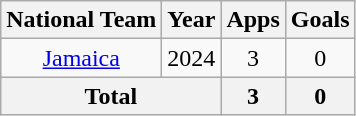<table class="wikitable" style="text-align:center">
<tr>
<th>National Team</th>
<th>Year</th>
<th>Apps</th>
<th>Goals</th>
</tr>
<tr>
<td rowspan="1"><a href='#'>Jamaica</a></td>
<td>2024</td>
<td>3</td>
<td>0</td>
</tr>
<tr>
<th colspan="2">Total</th>
<th>3</th>
<th>0</th>
</tr>
</table>
